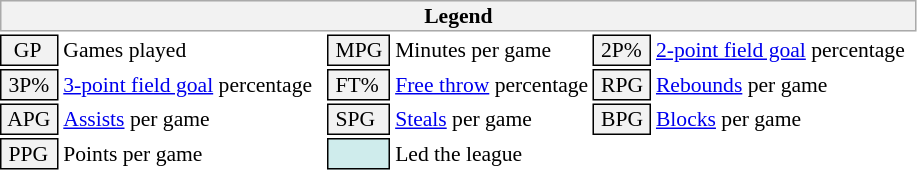<table class="toccolours" style="font-size: 90%; white-space: nowrap;">
<tr>
<th colspan="6" style="background-color: #F2F2F2; border: 1px solid #AAAAAA;">Legend</th>
</tr>
<tr>
<td style="background-color: #F2F2F2; border: 1px solid black;">  GP</td>
<td>Games played</td>
<td style="background-color: #F2F2F2; border: 1px solid black"> MPG </td>
<td>Minutes per game</td>
<td style="background-color: #F2F2F2; border: 1px solid black;"> 2P% </td>
<td style="padding-right: 8px"><a href='#'>2-point field goal</a> percentage</td>
</tr>
<tr>
<td style="background-color: #F2F2F2; border: 1px solid black"> 3P% </td>
<td style="padding-right: 8px"><a href='#'>3-point field goal</a> percentage</td>
<td style="background-color: #F2F2F2; border: 1px solid black"> FT% </td>
<td><a href='#'>Free throw</a> percentage</td>
<td style="background-color: #F2F2F2; border: 1px solid black;"> RPG </td>
<td><a href='#'>Rebounds</a> per game</td>
</tr>
<tr>
<td style="background-color: #F2F2F2; border: 1px solid black"> APG </td>
<td><a href='#'>Assists</a> per game</td>
<td style="background-color: #F2F2F2; border: 1px solid black"> SPG </td>
<td><a href='#'>Steals</a> per game</td>
<td style="background-color: #F2F2F2; border: 1px solid black;"> BPG </td>
<td><a href='#'>Blocks</a> per game</td>
</tr>
<tr>
<td style="background-color: #F2F2F2; border: 1px solid black"> PPG </td>
<td>Points per game</td>
<td style="background-color: #CFECEC; border: 1px solid black"> <strong> </strong> </td>
<td>Led the league</td>
</tr>
<tr>
</tr>
</table>
